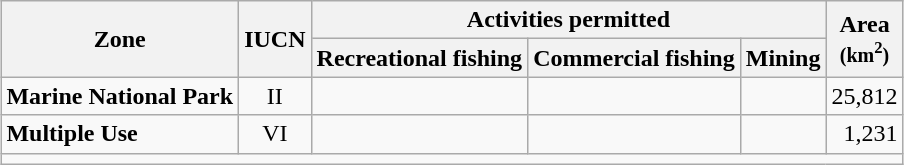<table class="wikitable" style="text-align:center; margin-left:auto; margin-right:auto; border:none;">
<tr>
<th rowspan=2>Zone</th>
<th rowspan=2>IUCN</th>
<th colspan=3>Activities permitted</th>
<th rowspan=2>Area<br><small>(km<sup>2</sup>)</small></th>
</tr>
<tr>
<th>Recreational fishing</th>
<th>Commercial fishing</th>
<th>Mining</th>
</tr>
<tr>
<td style="text-align:left"><strong>Marine National Park</strong></td>
<td>II</td>
<td></td>
<td></td>
<td></td>
<td style="text-align:right">25,812</td>
</tr>
<tr>
<td style="text-align:left"><strong>Multiple Use</strong></td>
<td>VI</td>
<td></td>
<td></td>
<td></td>
<td style="text-align:right">1,231</td>
</tr>
<tr>
<td style="text-align:right" colspan=99></td>
</tr>
</table>
